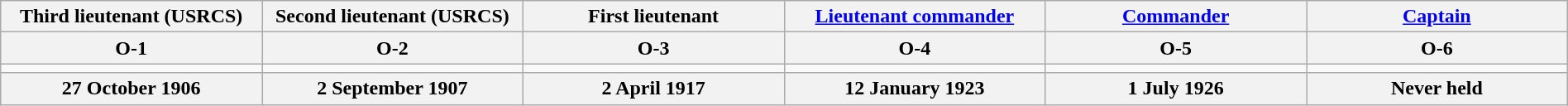<table class="wikitable" style="margin:auto; width:100%;">
<tr>
<th>Third lieutenant (USRCS)</th>
<th>Second lieutenant (USRCS)</th>
<th>First lieutenant</th>
<th><a href='#'>Lieutenant commander</a></th>
<th><a href='#'>Commander</a></th>
<th><a href='#'>Captain</a></th>
</tr>
<tr>
<th>O-1</th>
<th>O-2</th>
<th>O-3</th>
<th>O-4</th>
<th>O-5</th>
<th>O-6</th>
</tr>
<tr>
<td style="text-align:center; width:16%;"></td>
<td style="text-align:center; width:16%;"></td>
<td style="text-align:center; width:16%;"></td>
<td style="text-align:center; width:16%;"></td>
<td style="text-align:center; width:16%;"></td>
<td style="text-align:center; width:16%;"></td>
</tr>
<tr>
<th>27 October 1906</th>
<th>2 September 1907</th>
<th>2 April 1917</th>
<th>12 January 1923</th>
<th>1 July 1926</th>
<th>Never held</th>
</tr>
</table>
